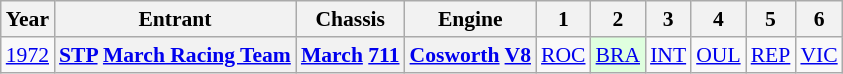<table class="wikitable" style="text-align:center; font-size:90%">
<tr>
<th>Year</th>
<th>Entrant</th>
<th>Chassis</th>
<th>Engine</th>
<th>1</th>
<th>2</th>
<th>3</th>
<th>4</th>
<th>5</th>
<th>6</th>
</tr>
<tr>
<td><a href='#'>1972</a></td>
<th><a href='#'>STP</a> <a href='#'>March Racing Team</a></th>
<th><a href='#'>March</a> <a href='#'>711</a></th>
<th><a href='#'>Cosworth</a> <a href='#'>V8</a></th>
<td><a href='#'>ROC</a></td>
<td style="background:#DFFFDF;"><a href='#'>BRA</a><br></td>
<td><a href='#'>INT</a></td>
<td><a href='#'>OUL</a></td>
<td><a href='#'>REP</a></td>
<td><a href='#'>VIC</a></td>
</tr>
</table>
